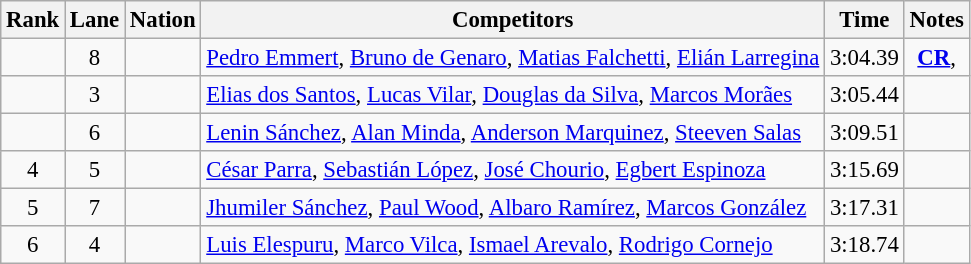<table class="wikitable sortable" style="text-align:center; font-size:95%">
<tr>
<th>Rank</th>
<th>Lane</th>
<th>Nation</th>
<th>Competitors</th>
<th>Time</th>
<th>Notes</th>
</tr>
<tr>
<td></td>
<td>8</td>
<td align=left></td>
<td align=left><a href='#'>Pedro Emmert</a>, <a href='#'>Bruno de Genaro</a>, <a href='#'>Matias Falchetti</a>, <a href='#'>Elián Larregina</a></td>
<td>3:04.39</td>
<td><strong><a href='#'>CR</a></strong>, <strong></strong></td>
</tr>
<tr>
<td></td>
<td>3</td>
<td align=left></td>
<td align=left><a href='#'>Elias dos Santos</a>, <a href='#'>Lucas Vilar</a>, <a href='#'>Douglas da Silva</a>, <a href='#'>Marcos Morães</a></td>
<td>3:05.44</td>
<td></td>
</tr>
<tr>
<td></td>
<td>6</td>
<td align=left></td>
<td align=left><a href='#'>Lenin Sánchez</a>, <a href='#'>Alan Minda</a>, <a href='#'>Anderson Marquinez</a>, <a href='#'>Steeven Salas</a></td>
<td>3:09.51</td>
<td></td>
</tr>
<tr>
<td>4</td>
<td>5</td>
<td align=left></td>
<td align=left><a href='#'>César Parra</a>, <a href='#'>Sebastián López</a>, <a href='#'>José Chourio</a>, <a href='#'>Egbert Espinoza</a></td>
<td>3:15.69</td>
<td></td>
</tr>
<tr>
<td>5</td>
<td>7</td>
<td align=left></td>
<td align=left><a href='#'>Jhumiler Sánchez</a>, <a href='#'>Paul Wood</a>, <a href='#'>Albaro Ramírez</a>, <a href='#'>Marcos González</a></td>
<td>3:17.31</td>
<td></td>
</tr>
<tr>
<td>6</td>
<td>4</td>
<td align=left></td>
<td align=left><a href='#'>Luis Elespuru</a>, <a href='#'>Marco Vilca</a>, <a href='#'>Ismael Arevalo</a>, <a href='#'>Rodrigo Cornejo</a></td>
<td>3:18.74</td>
<td></td>
</tr>
</table>
